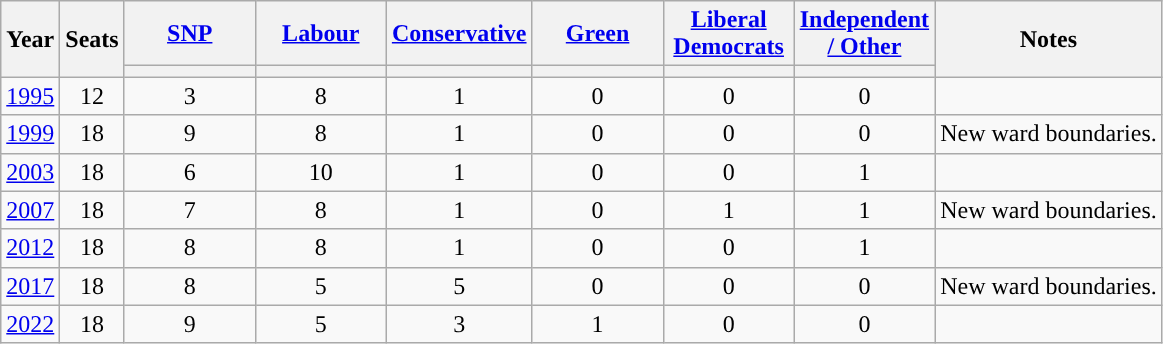<table class="wikitable" style=text-align:center>
<tr>
<th rowspan=2>Year</th>
<th rowspan=2>Seats</th>
<th width="80"><a href='#'>SNP</a></th>
<th width="80"><a href='#'>Labour</a></th>
<th width="80"><a href='#'>Conservative</a></th>
<th width="80"><a href='#'>Green</a></th>
<th width="80"><a href='#'>Liberal Democrats</a></th>
<th width="80"><a href='#'>Independent / Other</a></th>
<th rowspan=2>Notes</th>
</tr>
<tr>
<th style="background-color: "></th>
<th style="background-color: "></th>
<th style="background-color: "></th>
<th style="background-color: "></th>
<th style="background-color: "></th>
<th style="background-color: "></th>
</tr>
<tr>
<td><a href='#'>1995</a></td>
<td>12</td>
<td>3</td>
<td>8</td>
<td>1</td>
<td>0</td>
<td>0</td>
<td>0</td>
<td align=left></td>
</tr>
<tr>
<td><a href='#'>1999</a></td>
<td>18</td>
<td>9</td>
<td>8</td>
<td>1</td>
<td>0</td>
<td>0</td>
<td>0</td>
<td align=left>New ward boundaries.</td>
</tr>
<tr>
<td><a href='#'>2003</a></td>
<td>18</td>
<td>6</td>
<td>10</td>
<td>1</td>
<td>0</td>
<td>0</td>
<td>1</td>
<td align=left></td>
</tr>
<tr>
<td><a href='#'>2007</a></td>
<td>18</td>
<td>7</td>
<td>8</td>
<td>1</td>
<td>0</td>
<td>1</td>
<td>1</td>
<td align=left>New ward boundaries.</td>
</tr>
<tr>
<td><a href='#'>2012</a></td>
<td>18</td>
<td>8</td>
<td>8</td>
<td>1</td>
<td>0</td>
<td>0</td>
<td>1</td>
<td align=left></td>
</tr>
<tr>
<td><a href='#'>2017</a></td>
<td>18</td>
<td>8</td>
<td>5</td>
<td>5</td>
<td>0</td>
<td>0</td>
<td>0</td>
<td align=left>New ward boundaries.</td>
</tr>
<tr>
<td><a href='#'>2022</a></td>
<td>18</td>
<td>9</td>
<td>5</td>
<td>3</td>
<td>1</td>
<td>0</td>
<td>0</td>
<td align=left></td>
</tr>
</table>
